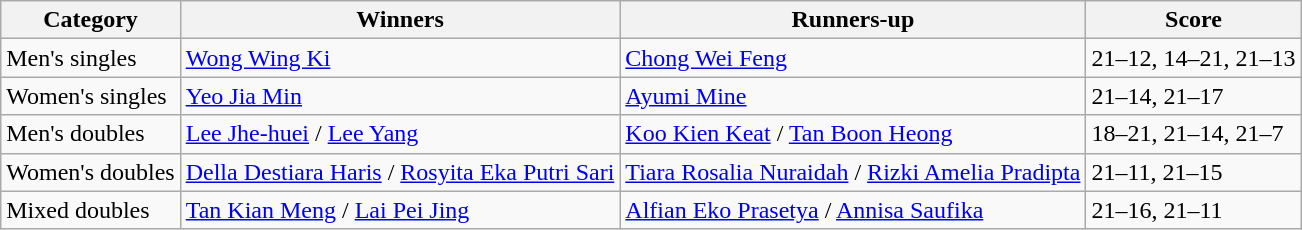<table class=wikitable style="white-space:nowrap;">
<tr>
<th>Category</th>
<th>Winners</th>
<th>Runners-up</th>
<th>Score</th>
</tr>
<tr>
<td>Men's singles</td>
<td> <a href='#'>Wong Wing Ki</a></td>
<td> <a href='#'>Chong Wei Feng</a></td>
<td>21–12, 14–21, 21–13</td>
</tr>
<tr>
<td>Women's singles</td>
<td> <a href='#'>Yeo Jia Min</a></td>
<td> <a href='#'>Ayumi Mine</a></td>
<td>21–14, 21–17</td>
</tr>
<tr>
<td>Men's doubles</td>
<td> <a href='#'>Lee Jhe-huei</a> / <a href='#'>Lee Yang</a></td>
<td> <a href='#'>Koo Kien Keat</a> / <a href='#'>Tan Boon Heong</a></td>
<td>18–21, 21–14, 21–7</td>
</tr>
<tr>
<td>Women's doubles</td>
<td> <a href='#'>Della Destiara Haris</a> / <a href='#'>Rosyita Eka Putri Sari</a></td>
<td> <a href='#'>Tiara Rosalia Nuraidah</a> / <a href='#'>Rizki Amelia Pradipta</a></td>
<td>21–11, 21–15</td>
</tr>
<tr>
<td>Mixed doubles</td>
<td> <a href='#'>Tan Kian Meng</a> / <a href='#'>Lai Pei Jing</a></td>
<td> <a href='#'>Alfian Eko Prasetya</a> / <a href='#'>Annisa Saufika</a></td>
<td>21–16, 21–11</td>
</tr>
</table>
